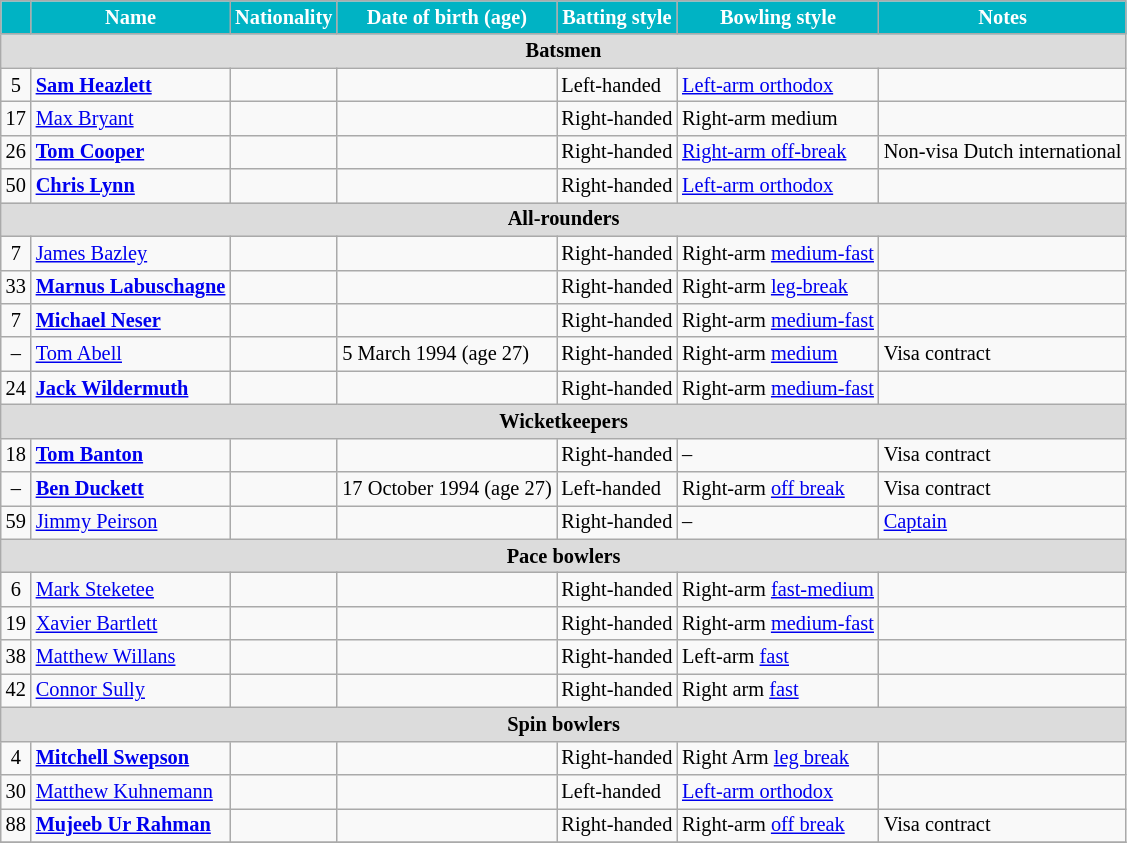<table class="wikitable"  style="font-size:85%;">
<tr>
<th style="background:#00B3C4; color:white" align=center></th>
<th style="background:#00B3C4; color:white" align=right>Name</th>
<th style="background:#00B3C4; color:white" align=right>Nationality</th>
<th style="background:#00B3C4; color:white" align=right>Date of birth (age)</th>
<th style="background:#00B3C4; color:white" align=right>Batting style</th>
<th style="background:#00B3C4; color:white" align=right>Bowling style</th>
<th style="background:#00B3C4; color:white" align=right>Notes</th>
</tr>
<tr>
<th colspan="7"  style="background:#dcdcdc; text-align:center;">Batsmen</th>
</tr>
<tr>
<td style="text-align:center">5</td>
<td><strong><a href='#'>Sam Heazlett</a></strong></td>
<td></td>
<td></td>
<td>Left-handed</td>
<td><a href='#'>Left-arm orthodox</a></td>
<td></td>
</tr>
<tr>
<td style="text-align:center">17</td>
<td><a href='#'>Max Bryant</a></td>
<td></td>
<td></td>
<td>Right-handed</td>
<td>Right-arm medium</td>
<td></td>
</tr>
<tr>
<td style="text-align:center">26</td>
<td><strong><a href='#'>Tom Cooper</a></strong></td>
<td></td>
<td></td>
<td>Right-handed</td>
<td><a href='#'>Right-arm off-break</a></td>
<td>Non-visa Dutch international</td>
</tr>
<tr>
<td style="text-align:center">50</td>
<td><strong><a href='#'>Chris Lynn</a></strong></td>
<td></td>
<td></td>
<td>Right-handed</td>
<td><a href='#'>Left-arm orthodox</a></td>
<td></td>
</tr>
<tr>
<th colspan="7"  style="background:#dcdcdc; text-align:center;">All-rounders</th>
</tr>
<tr>
<td style="text-align:center">7</td>
<td><a href='#'>James Bazley</a></td>
<td></td>
<td></td>
<td>Right-handed</td>
<td>Right-arm <a href='#'>medium-fast</a></td>
<td></td>
</tr>
<tr>
<td style="text-align:center">33</td>
<td><strong><a href='#'>Marnus Labuschagne</a></strong></td>
<td></td>
<td></td>
<td>Right-handed</td>
<td>Right-arm <a href='#'>leg-break</a></td>
<td></td>
</tr>
<tr>
<td style="text-align:center">7</td>
<td><strong><a href='#'>Michael Neser</a></strong></td>
<td></td>
<td></td>
<td>Right-handed</td>
<td>Right-arm <a href='#'>medium-fast</a></td>
<td></td>
</tr>
<tr>
<td style="text-align:center">–</td>
<td><a href='#'>Tom Abell</a></td>
<td></td>
<td>5 March 1994 (age 27)</td>
<td>Right-handed</td>
<td>Right-arm <a href='#'>medium</a></td>
<td>Visa contract</td>
</tr>
<tr>
<td style="text-align:center">24</td>
<td><strong><a href='#'>Jack Wildermuth</a></strong></td>
<td></td>
<td></td>
<td>Right-handed</td>
<td>Right-arm <a href='#'>medium-fast</a></td>
<td></td>
</tr>
<tr>
<th colspan="7"  style="background:#dcdcdc; text-align:center;">Wicketkeepers</th>
</tr>
<tr>
<td style="text-align:center">18</td>
<td><strong><a href='#'>Tom Banton</a></strong></td>
<td></td>
<td></td>
<td>Right-handed</td>
<td>–</td>
<td>Visa contract</td>
</tr>
<tr>
<td style="text-align:center">–</td>
<td><strong><a href='#'>Ben Duckett</a></strong></td>
<td></td>
<td>17 October 1994 (age 27)</td>
<td>Left-handed</td>
<td>Right-arm <a href='#'>off break</a></td>
<td>Visa contract</td>
</tr>
<tr>
<td style="text-align:center">59</td>
<td><a href='#'>Jimmy Peirson</a></td>
<td></td>
<td></td>
<td>Right-handed</td>
<td>–</td>
<td><a href='#'>Captain</a></td>
</tr>
<tr>
<th colspan="7"  style="background:#dcdcdc; text-align:center;">Pace bowlers</th>
</tr>
<tr>
<td style="text-align:center">6</td>
<td><a href='#'>Mark Steketee</a></td>
<td></td>
<td></td>
<td>Right-handed</td>
<td>Right-arm <a href='#'>fast-medium</a></td>
<td></td>
</tr>
<tr>
<td style="text-align:center">19</td>
<td><a href='#'>Xavier Bartlett</a></td>
<td></td>
<td></td>
<td>Right-handed</td>
<td>Right-arm <a href='#'>medium-fast</a></td>
<td></td>
</tr>
<tr>
<td style="text-align:center">38</td>
<td><a href='#'>Matthew Willans</a></td>
<td></td>
<td></td>
<td>Right-handed</td>
<td>Left-arm <a href='#'>fast</a></td>
<td></td>
</tr>
<tr>
<td style="text-align:center">42</td>
<td><a href='#'>Connor Sully</a></td>
<td></td>
<td></td>
<td>Right-handed</td>
<td>Right arm <a href='#'>fast</a></td>
<td></td>
</tr>
<tr>
<th colspan="7"  style="background:#dcdcdc; text-align:center;">Spin bowlers</th>
</tr>
<tr>
<td style="text-align:center">4</td>
<td><strong><a href='#'>Mitchell Swepson</a></strong></td>
<td></td>
<td></td>
<td>Right-handed</td>
<td>Right Arm <a href='#'>leg break</a></td>
<td></td>
</tr>
<tr>
<td style="text-align:center">30</td>
<td><a href='#'>Matthew Kuhnemann</a></td>
<td></td>
<td></td>
<td>Left-handed</td>
<td><a href='#'>Left-arm orthodox</a></td>
<td></td>
</tr>
<tr>
<td style="text-align:center">88</td>
<td><strong><a href='#'>Mujeeb Ur Rahman</a></strong></td>
<td></td>
<td></td>
<td>Right-handed</td>
<td>Right-arm <a href='#'>off break</a></td>
<td>Visa contract</td>
</tr>
<tr>
</tr>
</table>
